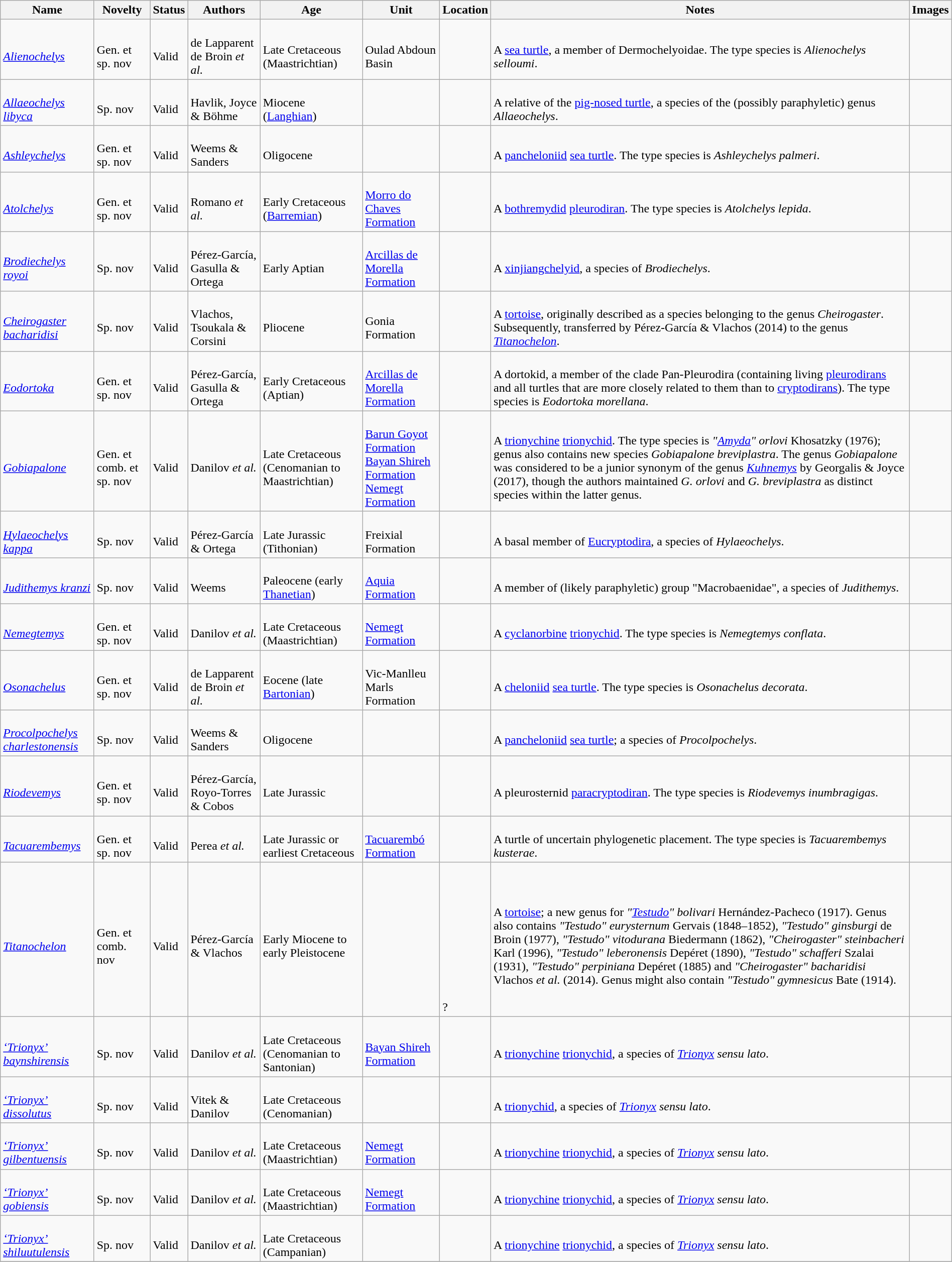<table class="wikitable sortable" align="center" width="100%">
<tr>
<th>Name</th>
<th>Novelty</th>
<th>Status</th>
<th>Authors</th>
<th>Age</th>
<th>Unit</th>
<th>Location</th>
<th>Notes</th>
<th>Images</th>
</tr>
<tr>
<td><br><em><a href='#'>Alienochelys</a></em></td>
<td><br>Gen. et sp. nov</td>
<td><br>Valid</td>
<td><br>de Lapparent de Broin <em>et al.</em></td>
<td><br>Late Cretaceous (Maastrichtian)</td>
<td><br>Oulad Abdoun Basin</td>
<td><br></td>
<td><br>A <a href='#'>sea turtle</a>, a member of Dermochelyoidae. The type species is <em>Alienochelys selloumi</em>.</td>
<td></td>
</tr>
<tr>
<td><br><em><a href='#'>Allaeochelys libyca</a></em></td>
<td><br>Sp. nov</td>
<td><br>Valid</td>
<td><br>Havlik, Joyce & Böhme</td>
<td><br>Miocene (<a href='#'>Langhian</a>)</td>
<td></td>
<td><br></td>
<td><br>A relative of the <a href='#'>pig-nosed turtle</a>, a species of the (possibly paraphyletic) genus <em>Allaeochelys</em>.</td>
<td></td>
</tr>
<tr>
<td><br><em><a href='#'>Ashleychelys</a></em></td>
<td><br>Gen. et sp. nov</td>
<td><br>Valid</td>
<td><br>Weems & Sanders</td>
<td><br>Oligocene</td>
<td></td>
<td><br></td>
<td><br>A <a href='#'>pancheloniid</a> <a href='#'>sea turtle</a>. The type species is <em>Ashleychelys palmeri</em>.</td>
<td></td>
</tr>
<tr>
<td><br><em><a href='#'>Atolchelys</a></em></td>
<td><br>Gen. et sp. nov</td>
<td><br>Valid</td>
<td><br>Romano <em>et al.</em></td>
<td><br>Early Cretaceous (<a href='#'>Barremian</a>)</td>
<td><br><a href='#'>Morro do Chaves Formation</a></td>
<td><br></td>
<td><br>A <a href='#'>bothremydid</a> <a href='#'>pleurodiran</a>. The type species is <em>Atolchelys lepida</em>.</td>
<td></td>
</tr>
<tr>
<td><br><em><a href='#'>Brodiechelys royoi</a></em></td>
<td><br>Sp. nov</td>
<td><br>Valid</td>
<td><br>Pérez-García, Gasulla & Ortega</td>
<td><br>Early Aptian</td>
<td><br><a href='#'>Arcillas de Morella Formation</a></td>
<td><br></td>
<td><br>A <a href='#'>xinjiangchelyid</a>, a species of <em>Brodiechelys</em>.</td>
<td></td>
</tr>
<tr>
<td><br><em><a href='#'>Cheirogaster bacharidisi</a></em></td>
<td><br>Sp. nov</td>
<td><br>Valid</td>
<td><br>Vlachos, Tsoukala & Corsini</td>
<td><br>Pliocene</td>
<td><br>Gonia Formation</td>
<td><br></td>
<td><br>A <a href='#'>tortoise</a>, originally described as a species belonging to the genus <em>Cheirogaster</em>. Subsequently, transferred by Pérez-García & Vlachos (2014) to the genus <em><a href='#'>Titanochelon</a></em>.</td>
<td></td>
</tr>
<tr>
<td><br><em><a href='#'>Eodortoka</a></em></td>
<td><br>Gen. et sp. nov</td>
<td><br>Valid</td>
<td><br>Pérez-García, Gasulla & Ortega</td>
<td><br>Early Cretaceous (Aptian)</td>
<td><br><a href='#'>Arcillas de Morella Formation</a></td>
<td><br></td>
<td><br>A dortokid, a member of the clade Pan-Pleurodira (containing living <a href='#'>pleurodirans</a> and all turtles that are more closely related to them than to <a href='#'>cryptodirans</a>). The type species is <em>Eodortoka morellana</em>.</td>
<td></td>
</tr>
<tr>
<td><br><em><a href='#'>Gobiapalone</a></em></td>
<td><br>Gen. et comb. et sp. nov</td>
<td><br>Valid</td>
<td><br>Danilov <em>et al.</em></td>
<td><br>Late Cretaceous (Cenomanian to Maastrichtian)</td>
<td><br><a href='#'>Barun Goyot Formation</a><br>
<a href='#'>Bayan Shireh Formation</a><br>
<a href='#'>Nemegt Formation</a></td>
<td><br></td>
<td><br>A <a href='#'>trionychine</a> <a href='#'>trionychid</a>. The type species is <em>"<a href='#'>Amyda</a>" orlovi</em> Khosatzky (1976); genus also contains new species <em>Gobiapalone breviplastra</em>. The genus <em>Gobiapalone</em> was considered to be a junior synonym of the genus <em><a href='#'>Kuhnemys</a></em> by Georgalis & Joyce (2017), though the authors maintained <em>G. orlovi</em> and <em>G. breviplastra</em> as distinct species within the latter genus.</td>
<td></td>
</tr>
<tr>
<td><br><em><a href='#'>Hylaeochelys kappa</a></em></td>
<td><br>Sp. nov</td>
<td><br>Valid</td>
<td><br>Pérez-García & Ortega</td>
<td><br>Late Jurassic (Tithonian)</td>
<td><br>Freixial Formation</td>
<td><br></td>
<td><br>A basal member of <a href='#'>Eucryptodira</a>, a species of <em>Hylaeochelys</em>.</td>
<td></td>
</tr>
<tr>
<td><br><em><a href='#'>Judithemys kranzi</a></em></td>
<td><br>Sp. nov</td>
<td><br>Valid</td>
<td><br>Weems</td>
<td><br>Paleocene (early <a href='#'>Thanetian</a>)</td>
<td><br><a href='#'>Aquia Formation</a></td>
<td><br></td>
<td><br>A member of (likely paraphyletic) group "Macrobaenidae", a species of <em>Judithemys</em>.</td>
<td></td>
</tr>
<tr>
<td><br><em><a href='#'>Nemegtemys</a></em></td>
<td><br>Gen. et sp. nov</td>
<td><br>Valid</td>
<td><br>Danilov <em>et al.</em></td>
<td><br>Late Cretaceous (Maastrichtian)</td>
<td><br><a href='#'>Nemegt Formation</a></td>
<td><br></td>
<td><br>A <a href='#'>cyclanorbine</a> <a href='#'>trionychid</a>. The type species is <em>Nemegtemys conflata</em>.</td>
<td></td>
</tr>
<tr>
<td><br><em><a href='#'>Osonachelus</a></em></td>
<td><br>Gen. et sp. nov</td>
<td><br>Valid</td>
<td><br>de Lapparent de Broin <em>et al.</em></td>
<td><br>Eocene (late <a href='#'>Bartonian</a>)</td>
<td><br>Vic-Manlleu Marls Formation</td>
<td><br></td>
<td><br>A <a href='#'>cheloniid</a> <a href='#'>sea turtle</a>. The type species is <em>Osonachelus decorata</em>.</td>
<td></td>
</tr>
<tr>
<td><br><em><a href='#'>Procolpochelys charlestonensis</a></em></td>
<td><br>Sp. nov</td>
<td><br>Valid</td>
<td><br>Weems & Sanders</td>
<td><br>Oligocene</td>
<td></td>
<td><br></td>
<td><br>A <a href='#'>pancheloniid</a> <a href='#'>sea turtle</a>; a species of <em>Procolpochelys</em>.</td>
<td></td>
</tr>
<tr>
<td><br><em><a href='#'>Riodevemys</a></em></td>
<td><br>Gen. et sp. nov</td>
<td><br>Valid</td>
<td><br>Pérez-García, Royo-Torres & Cobos</td>
<td><br>Late Jurassic</td>
<td></td>
<td><br></td>
<td><br>A pleurosternid <a href='#'>paracryptodiran</a>. The type species is <em>Riodevemys inumbragigas</em>.</td>
<td></td>
</tr>
<tr>
<td><br><em><a href='#'>Tacuarembemys</a></em></td>
<td><br>Gen. et sp. nov</td>
<td><br>Valid</td>
<td><br>Perea <em>et al.</em></td>
<td><br>Late Jurassic or earliest Cretaceous</td>
<td><br><a href='#'>Tacuarembó Formation</a></td>
<td><br></td>
<td><br>A turtle of uncertain phylogenetic placement. The type species is <em>Tacuarembemys kusterae</em>.</td>
<td></td>
</tr>
<tr>
<td><br><em><a href='#'>Titanochelon</a></em></td>
<td><br>Gen. et comb. nov</td>
<td><br>Valid</td>
<td><br>Pérez-García & Vlachos</td>
<td><br>Early Miocene to early Pleistocene</td>
<td></td>
<td><br><br>
<br>
<br>
<br>
<br>
<br>
<br>
<br>
<br>
?</td>
<td><br>A <a href='#'>tortoise</a>; a new genus for <em>"<a href='#'>Testudo</a>" bolivari</em> Hernández-Pacheco (1917). Genus also contains <em>"Testudo" eurysternum</em> Gervais (1848–1852), <em>"Testudo" ginsburgi</em> de Broin (1977), <em>"Testudo" vitodurana</em> Biedermann (1862), <em>"Cheirogaster" steinbacheri</em> Karl (1996), <em>"Testudo" leberonensis</em> Depéret (1890), <em>"Testudo" schafferi</em> Szalai (1931), <em>"Testudo" perpiniana</em> Depéret (1885) and <em>"Cheirogaster" bacharidisi</em> Vlachos <em>et al.</em> (2014). Genus might also contain <em>"Testudo" gymnesicus</em> Bate (1914).</td>
<td></td>
</tr>
<tr>
<td><br><em><a href='#'>‘Trionyx’ baynshirensis</a></em></td>
<td><br>Sp. nov</td>
<td><br>Valid</td>
<td><br>Danilov <em>et al.</em></td>
<td><br>Late Cretaceous (Cenomanian to Santonian)</td>
<td><br><a href='#'>Bayan Shireh Formation</a></td>
<td><br></td>
<td><br>A <a href='#'>trionychine</a> <a href='#'>trionychid</a>, a species of <em><a href='#'>Trionyx</a></em> <em>sensu lato</em>.</td>
<td></td>
</tr>
<tr>
<td><br><em><a href='#'>‘Trionyx’ dissolutus</a></em></td>
<td><br>Sp. nov</td>
<td><br>Valid</td>
<td><br>Vitek & Danilov</td>
<td><br>Late Cretaceous (Cenomanian)</td>
<td></td>
<td><br></td>
<td><br>A <a href='#'>trionychid</a>, a species of <em><a href='#'>Trionyx</a></em> <em>sensu lato</em>.</td>
<td></td>
</tr>
<tr>
<td><br><em><a href='#'>‘Trionyx’ gilbentuensis</a></em></td>
<td><br>Sp. nov</td>
<td><br>Valid</td>
<td><br>Danilov <em>et al.</em></td>
<td><br>Late Cretaceous (Maastrichtian)</td>
<td><br><a href='#'>Nemegt Formation</a></td>
<td><br></td>
<td><br>A <a href='#'>trionychine</a> <a href='#'>trionychid</a>, a species of <em><a href='#'>Trionyx</a></em> <em>sensu lato</em>.</td>
<td></td>
</tr>
<tr>
<td><br><em><a href='#'>‘Trionyx’ gobiensis</a></em></td>
<td><br>Sp. nov</td>
<td><br>Valid</td>
<td><br>Danilov <em>et al.</em></td>
<td><br>Late Cretaceous (Maastrichtian)</td>
<td><br><a href='#'>Nemegt Formation</a></td>
<td><br></td>
<td><br>A <a href='#'>trionychine</a> <a href='#'>trionychid</a>, a species of <em><a href='#'>Trionyx</a></em> <em>sensu lato</em>.</td>
<td></td>
</tr>
<tr>
<td><br><em><a href='#'>‘Trionyx’ shiluutulensis</a></em></td>
<td><br>Sp. nov</td>
<td><br>Valid</td>
<td><br>Danilov <em>et al.</em></td>
<td><br>Late Cretaceous (Campanian)</td>
<td></td>
<td><br></td>
<td><br>A <a href='#'>trionychine</a> <a href='#'>trionychid</a>, a species of <em><a href='#'>Trionyx</a></em> <em>sensu lato</em>.</td>
<td></td>
</tr>
<tr>
</tr>
</table>
